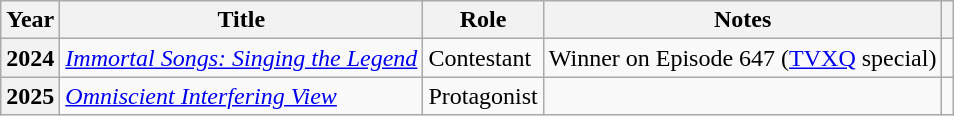<table class="wikitable plainrowheaders sortable">
<tr>
<th scope="col">Year</th>
<th scope="col">Title</th>
<th scope="col">Role</th>
<th scope="col" class="unsortable">Notes</th>
<th scope="col" class="unsortable"></th>
</tr>
<tr>
<th scope="row">2024</th>
<td><em><a href='#'>Immortal Songs: Singing the Legend</a></em></td>
<td>Contestant</td>
<td>Winner on Episode 647 (<a href='#'>TVXQ</a> special)</td>
<td style="text-align:center"></td>
</tr>
<tr>
<th scope="row">2025</th>
<td><em><a href='#'>Omniscient Interfering View</a></em></td>
<td>Protagonist</td>
<td></td>
<td style="text-align:center"></td>
</tr>
</table>
